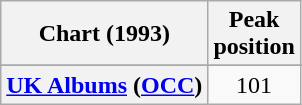<table class="wikitable sortable plainrowheaders" style="text-align:center">
<tr>
<th scope="col">Chart (1993)</th>
<th scope="col">Peak<br>position</th>
</tr>
<tr>
</tr>
<tr>
</tr>
<tr>
</tr>
<tr>
<th scope="row"><a href='#'>UK Albums</a> (<a href='#'>OCC</a>)</th>
<td>101</td>
</tr>
</table>
